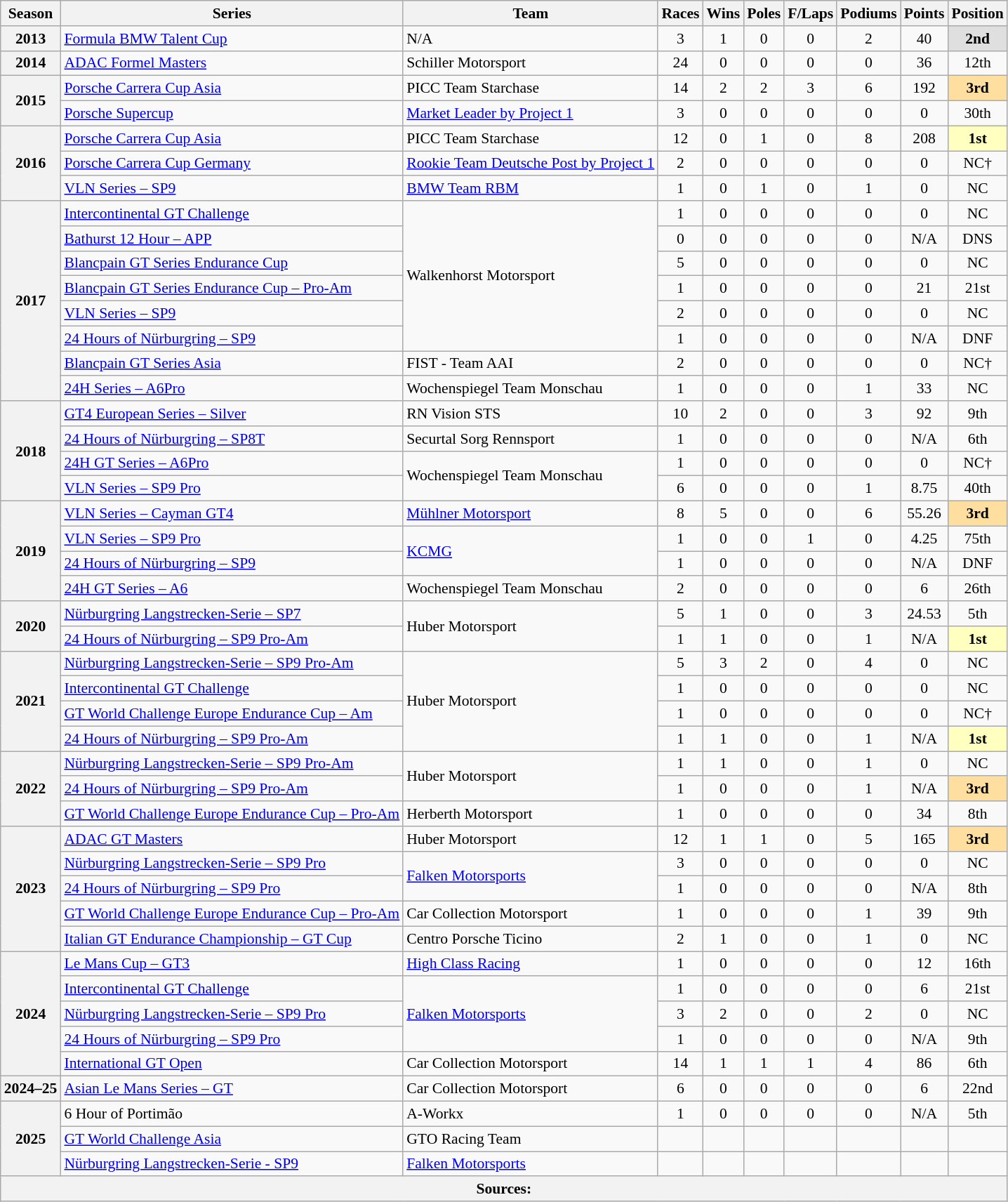<table class="wikitable" style="font-size: 90%; text-align:center">
<tr>
<th>Season</th>
<th>Series</th>
<th>Team</th>
<th>Races</th>
<th>Wins</th>
<th>Poles</th>
<th>F/Laps</th>
<th>Podiums</th>
<th>Points</th>
<th>Position</th>
</tr>
<tr>
<th>2013</th>
<td align=left><a href='#'>Formula BMW Talent Cup</a></td>
<td align=left>N/A</td>
<td>3</td>
<td>1</td>
<td>0</td>
<td>0</td>
<td>2</td>
<td>40</td>
<td style="background:#dfdfdf"><strong>2nd</strong></td>
</tr>
<tr>
<th>2014</th>
<td align=left><a href='#'>ADAC Formel Masters</a></td>
<td align=left>Schiller Motorsport</td>
<td>24</td>
<td>0</td>
<td>0</td>
<td>0</td>
<td>0</td>
<td>36</td>
<td>12th</td>
</tr>
<tr>
<th rowspan="2">2015</th>
<td align=left><a href='#'>Porsche Carrera Cup Asia</a></td>
<td align=left>PICC Team Starchase</td>
<td>14</td>
<td>2</td>
<td>2</td>
<td>3</td>
<td>6</td>
<td>192</td>
<td style="background:#ffdf9f"><strong>3rd</strong></td>
</tr>
<tr>
<td align=left><a href='#'>Porsche Supercup</a></td>
<td align=left><a href='#'>Market Leader by Project 1</a></td>
<td>3</td>
<td>0</td>
<td>0</td>
<td>0</td>
<td>0</td>
<td>0</td>
<td>30th</td>
</tr>
<tr>
<th rowspan="3">2016</th>
<td align=left><a href='#'>Porsche Carrera Cup Asia</a></td>
<td align=left>PICC Team Starchase</td>
<td>12</td>
<td>0</td>
<td>1</td>
<td>0</td>
<td>8</td>
<td>208</td>
<td style="background:#FFFFBF"><strong>1st</strong></td>
</tr>
<tr>
<td align=left><a href='#'>Porsche Carrera Cup Germany</a></td>
<td align=left><a href='#'>Rookie Team Deutsche Post by Project 1</a></td>
<td>2</td>
<td>0</td>
<td>0</td>
<td>0</td>
<td>0</td>
<td>0</td>
<td>NC†</td>
</tr>
<tr>
<td align=left><a href='#'>VLN Series – SP9</a></td>
<td align=left><a href='#'>BMW Team RBM</a></td>
<td>1</td>
<td>0</td>
<td>1</td>
<td>0</td>
<td>1</td>
<td>0</td>
<td>NC</td>
</tr>
<tr>
<th rowspan="8">2017</th>
<td align=left><a href='#'>Intercontinental GT Challenge</a></td>
<td align=left rowspan="6">Walkenhorst Motorsport</td>
<td>1</td>
<td>0</td>
<td>0</td>
<td>0</td>
<td>0</td>
<td>0</td>
<td>NC</td>
</tr>
<tr>
<td align=left><a href='#'>Bathurst 12 Hour – APP</a></td>
<td>0</td>
<td>0</td>
<td>0</td>
<td>0</td>
<td>0</td>
<td>N/A</td>
<td>DNS</td>
</tr>
<tr>
<td align=left><a href='#'>Blancpain GT Series Endurance Cup</a></td>
<td>5</td>
<td>0</td>
<td>0</td>
<td>0</td>
<td>0</td>
<td>0</td>
<td>NC</td>
</tr>
<tr>
<td align=left><a href='#'>Blancpain GT Series Endurance Cup – Pro-Am</a></td>
<td>1</td>
<td>0</td>
<td>0</td>
<td>0</td>
<td>0</td>
<td>21</td>
<td>21st</td>
</tr>
<tr>
<td align=left><a href='#'>VLN Series – SP9</a></td>
<td>2</td>
<td>0</td>
<td>0</td>
<td>0</td>
<td>0</td>
<td>0</td>
<td>NC</td>
</tr>
<tr>
<td align=left><a href='#'>24 Hours of Nürburgring – SP9</a></td>
<td>1</td>
<td>0</td>
<td>0</td>
<td>0</td>
<td>0</td>
<td>N/A</td>
<td>DNF</td>
</tr>
<tr>
<td align=left><a href='#'>Blancpain GT Series Asia</a></td>
<td align=left>FIST - Team AAI</td>
<td>2</td>
<td>0</td>
<td>0</td>
<td>0</td>
<td>0</td>
<td>0</td>
<td>NC†</td>
</tr>
<tr>
<td align=left><a href='#'>24H Series – A6Pro</a></td>
<td align=left>Wochenspiegel Team Monschau</td>
<td>1</td>
<td>0</td>
<td>0</td>
<td>0</td>
<td>1</td>
<td>33</td>
<td>NC</td>
</tr>
<tr>
<th rowspan="4">2018</th>
<td align=left><a href='#'>GT4 European Series – Silver</a></td>
<td align=left>RN Vision STS</td>
<td>10</td>
<td>2</td>
<td>0</td>
<td>0</td>
<td>3</td>
<td>92</td>
<td>9th</td>
</tr>
<tr>
<td align=left><a href='#'>24 Hours of Nürburgring – SP8T</a></td>
<td align=left>Securtal Sorg Rennsport</td>
<td>1</td>
<td>0</td>
<td>0</td>
<td>0</td>
<td>0</td>
<td>N/A</td>
<td>6th</td>
</tr>
<tr>
<td align=left><a href='#'>24H GT Series – A6Pro</a></td>
<td align=left rowspan="2">Wochenspiegel Team Monschau</td>
<td>1</td>
<td>0</td>
<td>0</td>
<td>0</td>
<td>0</td>
<td>0</td>
<td>NC†</td>
</tr>
<tr>
<td align=left><a href='#'>VLN Series – SP9 Pro</a></td>
<td>6</td>
<td>0</td>
<td>0</td>
<td>0</td>
<td>1</td>
<td>8.75</td>
<td>40th</td>
</tr>
<tr>
<th rowspan="4">2019</th>
<td align=left><a href='#'>VLN Series – Cayman GT4</a></td>
<td align=left><a href='#'>Mühlner Motorsport</a></td>
<td>8</td>
<td>5</td>
<td>0</td>
<td>0</td>
<td>6</td>
<td>55.26</td>
<td style="background:#ffdf9f"><strong>3rd</strong></td>
</tr>
<tr>
<td align=left><a href='#'>VLN Series – SP9 Pro</a></td>
<td align=left rowspan="2"><a href='#'>KCMG</a></td>
<td>1</td>
<td>0</td>
<td>0</td>
<td>1</td>
<td>0</td>
<td>4.25</td>
<td>75th</td>
</tr>
<tr>
<td align=left><a href='#'>24 Hours of Nürburgring – SP9</a></td>
<td>1</td>
<td>0</td>
<td>0</td>
<td>0</td>
<td>0</td>
<td>N/A</td>
<td>DNF</td>
</tr>
<tr>
<td align=left><a href='#'>24H GT Series – A6</a></td>
<td align=left>Wochenspiegel Team Monschau</td>
<td>2</td>
<td>0</td>
<td>0</td>
<td>0</td>
<td>0</td>
<td>6</td>
<td>26th</td>
</tr>
<tr>
<th rowspan="2">2020</th>
<td align=left><a href='#'>Nürburgring Langstrecken-Serie – SP7</a></td>
<td align=left rowspan="2">Huber Motorsport</td>
<td>5</td>
<td>1</td>
<td>0</td>
<td>0</td>
<td>3</td>
<td>24.53</td>
<td>5th</td>
</tr>
<tr>
<td align=left><a href='#'>24 Hours of Nürburgring – SP9 Pro-Am</a></td>
<td>1</td>
<td>1</td>
<td>0</td>
<td>0</td>
<td>1</td>
<td>N/A</td>
<td style="background:#FFFFBF"><strong>1st</strong></td>
</tr>
<tr>
<th rowspan="4">2021</th>
<td align=left><a href='#'>Nürburgring Langstrecken-Serie – SP9 Pro-Am</a></td>
<td align=left rowspan="4">Huber Motorsport</td>
<td>5</td>
<td>3</td>
<td>2</td>
<td>0</td>
<td>4</td>
<td>0</td>
<td>NC</td>
</tr>
<tr>
<td align=left><a href='#'>Intercontinental GT Challenge</a></td>
<td>1</td>
<td>0</td>
<td>0</td>
<td>0</td>
<td>0</td>
<td>0</td>
<td>NC</td>
</tr>
<tr>
<td align=left><a href='#'>GT World Challenge Europe Endurance Cup – Am</a></td>
<td>1</td>
<td>0</td>
<td>0</td>
<td>0</td>
<td>0</td>
<td>0</td>
<td>NC†</td>
</tr>
<tr>
<td align=left><a href='#'>24 Hours of Nürburgring – SP9 Pro-Am</a></td>
<td>1</td>
<td>1</td>
<td>0</td>
<td>0</td>
<td>1</td>
<td>N/A</td>
<td style="background:#FFFFBF"><strong>1st</strong></td>
</tr>
<tr>
<th rowspan="3">2022</th>
<td align=left><a href='#'>Nürburgring Langstrecken-Serie – SP9 Pro-Am</a></td>
<td align=left rowspan="2">Huber Motorsport</td>
<td>1</td>
<td>1</td>
<td>0</td>
<td>0</td>
<td>1</td>
<td>0</td>
<td>NC</td>
</tr>
<tr>
<td align=left><a href='#'>24 Hours of Nürburgring – SP9 Pro-Am</a></td>
<td>1</td>
<td>0</td>
<td>0</td>
<td>0</td>
<td>1</td>
<td>N/A</td>
<td style="background:#ffdf9f"><strong>3rd</strong></td>
</tr>
<tr>
<td align=left><a href='#'>GT World Challenge Europe Endurance Cup – Pro-Am</a></td>
<td align=left>Herberth Motorsport</td>
<td>1</td>
<td>0</td>
<td>0</td>
<td>0</td>
<td>0</td>
<td>34</td>
<td>8th</td>
</tr>
<tr>
<th rowspan="5">2023</th>
<td align=left><a href='#'>ADAC GT Masters</a></td>
<td align=left>Huber Motorsport</td>
<td>12</td>
<td>1</td>
<td>1</td>
<td>0</td>
<td>5</td>
<td>165</td>
<td style="background:#ffdf9f"><strong>3rd</strong></td>
</tr>
<tr>
<td align=left><a href='#'>Nürburgring Langstrecken-Serie – SP9 Pro</a></td>
<td align=left rowspan="2"><a href='#'>Falken Motorsports</a></td>
<td>3</td>
<td>0</td>
<td>0</td>
<td>0</td>
<td>0</td>
<td>0</td>
<td>NC</td>
</tr>
<tr>
<td align=left><a href='#'>24 Hours of Nürburgring – SP9 Pro</a></td>
<td>1</td>
<td>0</td>
<td>0</td>
<td>0</td>
<td>0</td>
<td>N/A</td>
<td>8th</td>
</tr>
<tr>
<td align=left><a href='#'>GT World Challenge Europe Endurance Cup – Pro-Am</a></td>
<td align=left>Car Collection Motorsport</td>
<td>1</td>
<td>0</td>
<td>0</td>
<td>0</td>
<td>1</td>
<td>39</td>
<td>9th</td>
</tr>
<tr>
<td align=left><a href='#'>Italian GT Endurance Championship – GT Cup</a></td>
<td align=left>Centro Porsche Ticino</td>
<td>2</td>
<td>1</td>
<td>0</td>
<td>0</td>
<td>1</td>
<td>0</td>
<td>NC</td>
</tr>
<tr>
<th rowspan="5">2024</th>
<td align=left><a href='#'>Le Mans Cup – GT3</a></td>
<td align=left><a href='#'>High Class Racing</a></td>
<td>1</td>
<td>0</td>
<td>0</td>
<td>0</td>
<td>0</td>
<td>12</td>
<td>16th</td>
</tr>
<tr>
<td align=left><a href='#'>Intercontinental GT Challenge</a></td>
<td align=left rowspan="3"><a href='#'>Falken Motorsports</a></td>
<td>1</td>
<td>0</td>
<td>0</td>
<td>0</td>
<td>0</td>
<td>6</td>
<td>21st</td>
</tr>
<tr>
<td align=left><a href='#'>Nürburgring Langstrecken-Serie – SP9 Pro</a></td>
<td>3</td>
<td>2</td>
<td>0</td>
<td>0</td>
<td>2</td>
<td>0</td>
<td>NC</td>
</tr>
<tr>
<td align=left><a href='#'>24 Hours of Nürburgring – SP9 Pro</a></td>
<td>1</td>
<td>0</td>
<td>0</td>
<td>0</td>
<td>0</td>
<td>N/A</td>
<td>9th</td>
</tr>
<tr>
<td align=left><a href='#'>International GT Open</a></td>
<td align=left>Car Collection Motorsport</td>
<td>14</td>
<td>1</td>
<td>1</td>
<td>1</td>
<td>4</td>
<td>86</td>
<td>6th</td>
</tr>
<tr>
<th>2024–25</th>
<td align=left><a href='#'>Asian Le Mans Series – GT</a></td>
<td align=left>Car Collection Motorsport</td>
<td>6</td>
<td>0</td>
<td>0</td>
<td>0</td>
<td>0</td>
<td>6</td>
<td>22nd</td>
</tr>
<tr>
<th rowspan="3">2025</th>
<td align=left>6 Hour of Portimão</td>
<td align=left>A-Workx</td>
<td>1</td>
<td>0</td>
<td>0</td>
<td>0</td>
<td>0</td>
<td>N/A</td>
<td>5th</td>
</tr>
<tr>
<td align=left><a href='#'>GT World Challenge Asia</a></td>
<td align=left>GTO Racing Team</td>
<td></td>
<td></td>
<td></td>
<td></td>
<td></td>
<td></td>
<td></td>
</tr>
<tr>
<td align=left><a href='#'>Nürburgring Langstrecken-Serie - SP9</a></td>
<td align=left><a href='#'>Falken Motorsports</a></td>
<td></td>
<td></td>
<td></td>
<td></td>
<td></td>
<td></td>
<td></td>
</tr>
<tr>
<th colspan="10">Sources:</th>
</tr>
</table>
